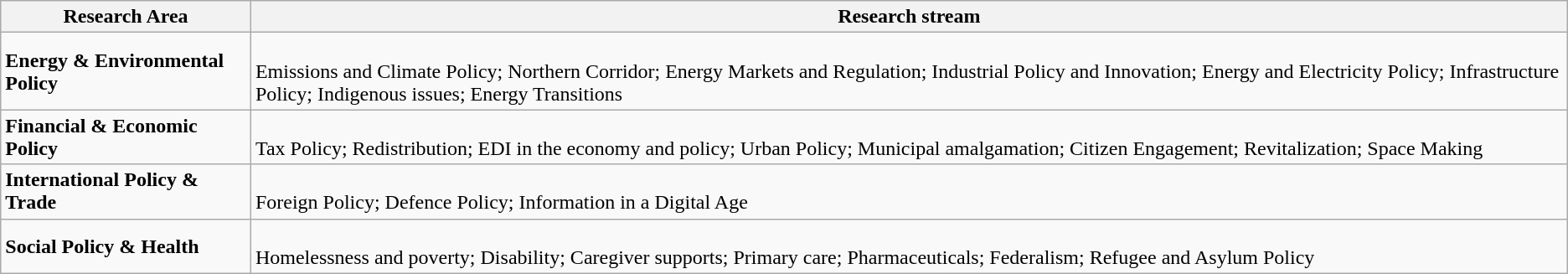<table class="wikitable">
<tr>
<th>Research Area</th>
<th>Research stream</th>
</tr>
<tr>
<td><strong>Energy & Environmental Policy</strong></td>
<td><br>Emissions and Climate Policy; Northern Corridor; Energy Markets and Regulation; Industrial Policy and Innovation; Energy and Electricity Policy; Infrastructure Policy; Indigenous issues; Energy Transitions</td>
</tr>
<tr>
<td><strong>Financial & Economic Policy</strong></td>
<td><br>Tax Policy; Redistribution; EDI in the economy and policy; Urban Policy; Municipal amalgamation; Citizen Engagement; Revitalization; Space Making</td>
</tr>
<tr>
<td><strong>International Policy & Trade</strong></td>
<td><br>Foreign Policy; Defence Policy; Information in a Digital Age</td>
</tr>
<tr>
<td><strong>Social Policy & Health</strong></td>
<td><br>Homelessness and poverty; Disability; Caregiver supports; Primary care; Pharmaceuticals; Federalism; Refugee and Asylum Policy</td>
</tr>
</table>
